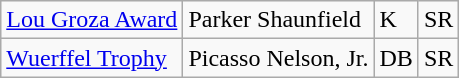<table class="wikitable">
<tr>
<td><a href='#'>Lou Groza Award</a></td>
<td>Parker Shaunfield</td>
<td>K</td>
<td>SR</td>
</tr>
<tr>
<td><a href='#'>Wuerffel Trophy</a></td>
<td>Picasso Nelson, Jr.</td>
<td>DB</td>
<td>SR</td>
</tr>
</table>
